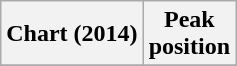<table class="wikitable sortable">
<tr>
<th>Chart (2014)</th>
<th>Peak<br>position</th>
</tr>
<tr>
</tr>
</table>
